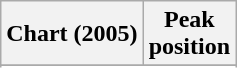<table class="wikitable sortable plainrowheaders" style="text-align:center">
<tr>
<th scope="col">Chart (2005)</th>
<th scope="col">Peak<br>position</th>
</tr>
<tr>
</tr>
<tr>
</tr>
<tr>
</tr>
</table>
